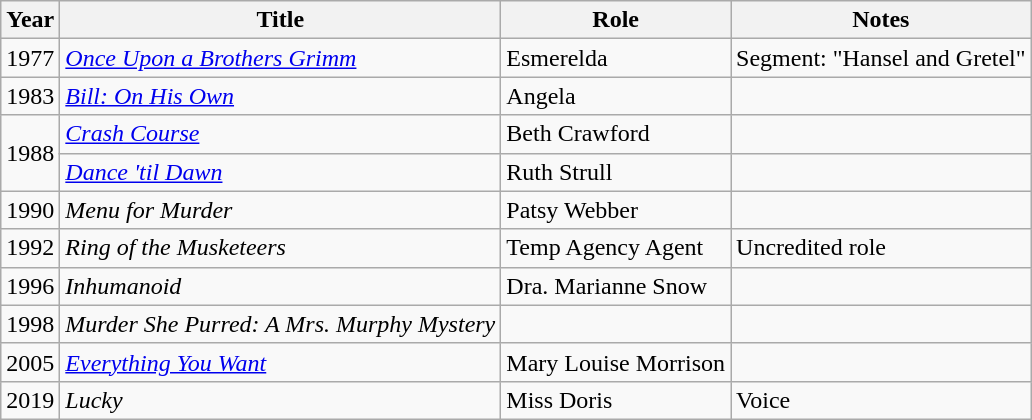<table class="wikitable plainrowheaders sortable">
<tr>
<th scope="col">Year</th>
<th scope="col">Title</th>
<th scope="col">Role</th>
<th class="unsortable">Notes</th>
</tr>
<tr>
<td>1977</td>
<td scope="row"><em><a href='#'>Once Upon a Brothers Grimm</a></em></td>
<td>Esmerelda</td>
<td>Segment: "Hansel and Gretel"</td>
</tr>
<tr>
<td>1983</td>
<td scope="row"><em><a href='#'>Bill: On His Own</a></em></td>
<td>Angela</td>
<td></td>
</tr>
<tr>
<td rowspan="2">1988</td>
<td scope="row"><em><a href='#'>Crash Course</a></em></td>
<td>Beth Crawford</td>
<td></td>
</tr>
<tr>
<td scope="row"><em><a href='#'>Dance 'til Dawn</a></em></td>
<td>Ruth Strull</td>
<td></td>
</tr>
<tr>
<td>1990</td>
<td scope="row"><em>Menu for Murder</em></td>
<td>Patsy Webber</td>
<td></td>
</tr>
<tr>
<td>1992</td>
<td scope="row"><em>Ring of the Musketeers</em></td>
<td>Temp Agency Agent</td>
<td>Uncredited role</td>
</tr>
<tr>
<td>1996</td>
<td scope="row"><em>Inhumanoid</em></td>
<td>Dra. Marianne Snow</td>
<td></td>
</tr>
<tr>
<td>1998</td>
<td scope="row"><em>Murder She Purred: A Mrs. Murphy Mystery</em></td>
<td></td>
<td></td>
</tr>
<tr>
<td>2005</td>
<td scope="row"><em><a href='#'>Everything You Want</a></em></td>
<td>Mary Louise Morrison</td>
<td></td>
</tr>
<tr>
<td>2019</td>
<td scope="row"><em>Lucky</em></td>
<td>Miss Doris</td>
<td>Voice</td>
</tr>
</table>
